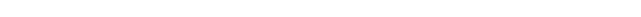<table style="width:66%; text-align:center;">
<tr style="color:white;">
<td style="background:"><strong>3</strong></td>
<td style="background:"><strong>21</strong></td>
</tr>
</table>
